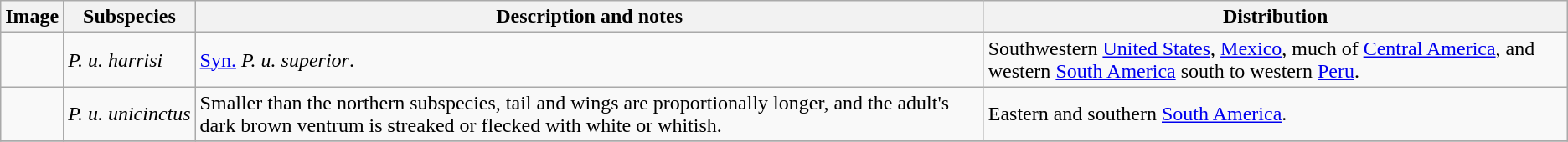<table class="wikitable ">
<tr>
<th>Image</th>
<th>Subspecies</th>
<th>Description and notes</th>
<th>Distribution</th>
</tr>
<tr>
<td></td>
<td><em>P. u. harrisi</em></td>
<td><a href='#'>Syn.</a> <em>P. u. superior</em>.</td>
<td>Southwestern <a href='#'>United States</a>, <a href='#'>Mexico</a>, much of <a href='#'>Central America</a>, and western <a href='#'>South America</a> south to western <a href='#'>Peru</a>. </td>
</tr>
<tr>
<td></td>
<td><em>P. u. unicinctus</em></td>
<td>Smaller than the northern subspecies, tail and wings are proportionally longer, and the adult's dark brown ventrum is streaked or flecked with white or whitish.</td>
<td>Eastern and southern <a href='#'>South America</a>.</td>
</tr>
<tr>
</tr>
</table>
